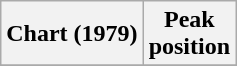<table class="wikitable plainrowheaders" style="text-align:center">
<tr>
<th scope="col">Chart (1979)</th>
<th scope="col">Peak<br>position</th>
</tr>
<tr>
</tr>
</table>
